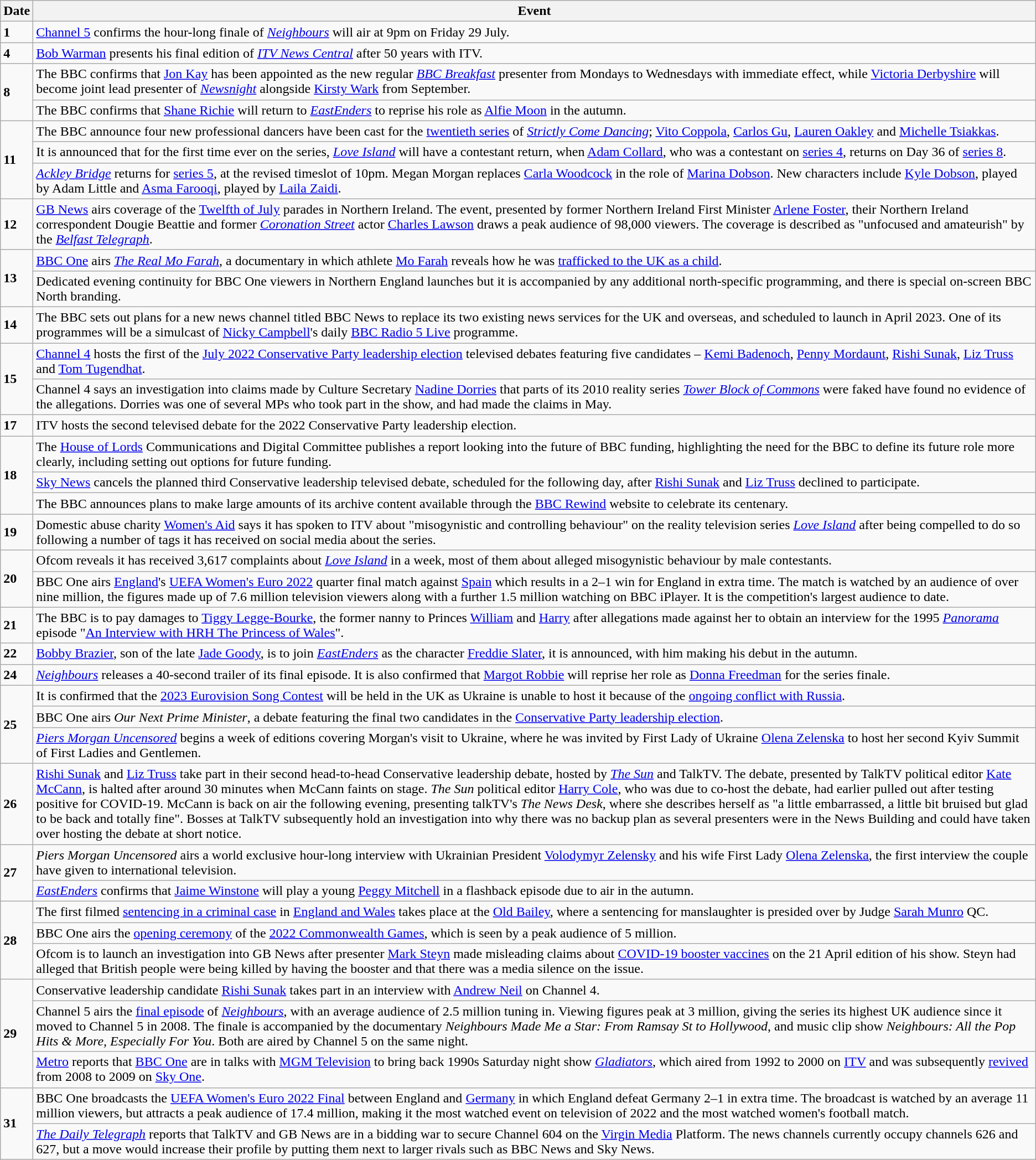<table class="wikitable">
<tr>
<th>Date</th>
<th>Event</th>
</tr>
<tr>
<td><strong>1</strong></td>
<td><a href='#'>Channel 5</a> confirms the hour-long finale of <em><a href='#'>Neighbours</a></em> will air at 9pm on Friday 29 July.</td>
</tr>
<tr>
<td><strong>4</strong></td>
<td><a href='#'>Bob Warman</a> presents his final edition of <em><a href='#'>ITV News Central</a></em> after 50 years with ITV.</td>
</tr>
<tr>
<td rowspan=2><strong>8</strong></td>
<td>The BBC confirms that <a href='#'>Jon Kay</a> has been appointed as the new regular <em><a href='#'>BBC Breakfast</a></em> presenter from Mondays to Wednesdays with immediate effect, while <a href='#'>Victoria Derbyshire</a> will become joint lead presenter of <em><a href='#'>Newsnight</a></em> alongside <a href='#'>Kirsty Wark</a> from September.</td>
</tr>
<tr>
<td>The BBC confirms that <a href='#'>Shane Richie</a> will return to <em><a href='#'>EastEnders</a></em> to reprise his role as <a href='#'>Alfie Moon</a> in the autumn.</td>
</tr>
<tr>
<td rowspan=3><strong>11</strong></td>
<td>The BBC announce four new professional dancers have been cast for the <a href='#'>twentieth series</a> of <em><a href='#'>Strictly Come Dancing</a></em>; <a href='#'>Vito Coppola</a>, <a href='#'>Carlos Gu</a>, <a href='#'>Lauren Oakley</a> and <a href='#'>Michelle Tsiakkas</a>.</td>
</tr>
<tr>
<td>It is announced that for the first time ever on the series, <em><a href='#'>Love Island</a></em> will have a contestant return, when <a href='#'>Adam Collard</a>, who was a contestant on <a href='#'>series 4</a>, returns on Day 36 of <a href='#'>series 8</a>.</td>
</tr>
<tr>
<td><em><a href='#'>Ackley Bridge</a></em> returns for <a href='#'>series 5</a>, at the revised timeslot of 10pm. Megan Morgan replaces <a href='#'>Carla Woodcock</a> in the role of <a href='#'>Marina Dobson</a>. New characters include <a href='#'>Kyle Dobson</a>, played by Adam Little and <a href='#'>Asma Farooqi</a>, played by <a href='#'>Laila Zaidi</a>.</td>
</tr>
<tr>
<td><strong>12</strong></td>
<td><a href='#'>GB News</a> airs coverage of the <a href='#'>Twelfth of July</a> parades in Northern Ireland. The event, presented by former Northern Ireland First Minister <a href='#'>Arlene Foster</a>, their Northern Ireland correspondent Dougie Beattie and former <em><a href='#'>Coronation Street</a></em> actor <a href='#'>Charles Lawson</a> draws a peak audience of 98,000 viewers. The coverage is described as "unfocused and amateurish" by the <em><a href='#'>Belfast Telegraph</a></em>.</td>
</tr>
<tr>
<td rowspan=2><strong>13</strong></td>
<td><a href='#'>BBC One</a> airs <em><a href='#'>The Real Mo Farah</a></em>, a documentary in which athlete <a href='#'>Mo Farah</a> reveals how he was <a href='#'>trafficked to the UK as a child</a>.</td>
</tr>
<tr>
<td>Dedicated evening continuity for BBC One viewers in Northern England launches but it is accompanied by any additional north-specific programming, and there is special on-screen BBC North branding.</td>
</tr>
<tr>
<td><strong>14</strong></td>
<td>The BBC sets out plans for a new news channel titled BBC News to replace its two existing news services for the UK and overseas, and scheduled to launch in April 2023. One of its programmes will be a simulcast of <a href='#'>Nicky Campbell</a>'s daily <a href='#'>BBC Radio 5 Live</a> programme.</td>
</tr>
<tr>
<td rowspan=2><strong>15</strong></td>
<td><a href='#'>Channel 4</a> hosts the first of the <a href='#'>July 2022 Conservative Party leadership election</a> televised debates featuring five candidates – <a href='#'>Kemi Badenoch</a>, <a href='#'>Penny Mordaunt</a>, <a href='#'>Rishi Sunak</a>, <a href='#'>Liz Truss</a> and <a href='#'>Tom Tugendhat</a>.</td>
</tr>
<tr>
<td>Channel 4 says an investigation into claims made by Culture Secretary <a href='#'>Nadine Dorries</a> that parts of its 2010 reality series <em><a href='#'>Tower Block of Commons</a></em> were faked have found no evidence of the allegations. Dorries was one of several MPs who took part in the show, and had made the claims in May.</td>
</tr>
<tr>
<td><strong>17</strong></td>
<td>ITV hosts the second televised debate for the 2022 Conservative Party leadership election.</td>
</tr>
<tr>
<td rowspan=3><strong>18</strong></td>
<td>The <a href='#'>House of Lords</a> Communications and Digital Committee publishes a report looking into the future of BBC funding, highlighting the need for the BBC to define its future role more clearly, including setting out options for future funding.</td>
</tr>
<tr>
<td><a href='#'>Sky News</a> cancels the planned third Conservative leadership televised debate, scheduled for the following day, after <a href='#'>Rishi Sunak</a> and <a href='#'>Liz Truss</a> declined to participate.</td>
</tr>
<tr>
<td>The BBC announces plans to make large amounts of its archive content available through the <a href='#'>BBC Rewind</a> website to celebrate its centenary.</td>
</tr>
<tr>
<td><strong>19</strong></td>
<td>Domestic abuse charity <a href='#'>Women's Aid</a> says it has spoken to ITV about "misogynistic and controlling behaviour" on the reality television series <em><a href='#'>Love Island</a></em> after being compelled to do so following a number of tags it has received on social media about the series.</td>
</tr>
<tr>
<td rowspan=2><strong>20</strong></td>
<td>Ofcom reveals it has received 3,617 complaints about <em><a href='#'>Love Island</a></em> in a week, most of them about alleged misogynistic behaviour by male contestants.</td>
</tr>
<tr>
<td>BBC One airs <a href='#'>England</a>'s <a href='#'>UEFA Women's Euro 2022</a> quarter final match against <a href='#'>Spain</a> which results in a 2–1 win for England in extra time. The match is watched by an audience of over nine million, the figures made up of 7.6 million television viewers along with a further 1.5 million watching on BBC iPlayer. It is the competition's largest audience to date.</td>
</tr>
<tr>
<td><strong>21</strong></td>
<td>The BBC is to pay damages to <a href='#'>Tiggy Legge-Bourke</a>, the former nanny to Princes <a href='#'>William</a> and <a href='#'>Harry</a> after allegations made against her to obtain an interview for the 1995 <em><a href='#'>Panorama</a></em> episode "<a href='#'>An Interview with HRH The Princess of Wales</a>".</td>
</tr>
<tr>
<td><strong>22</strong></td>
<td><a href='#'>Bobby Brazier</a>, son of the late <a href='#'>Jade Goody</a>, is to join <em><a href='#'>EastEnders</a></em> as the character <a href='#'>Freddie Slater</a>, it is announced, with him making his debut in the autumn.</td>
</tr>
<tr>
<td><strong>24</strong></td>
<td><em><a href='#'>Neighbours</a></em> releases a 40-second trailer of its final episode. It is also confirmed that <a href='#'>Margot Robbie</a> will reprise her role as <a href='#'>Donna Freedman</a> for the series finale.</td>
</tr>
<tr>
<td rowspan=3><strong>25</strong></td>
<td>It is confirmed that the <a href='#'>2023 Eurovision Song Contest</a> will be held in the UK as Ukraine is unable to host it because of the <a href='#'>ongoing conflict with Russia</a>.</td>
</tr>
<tr>
<td>BBC One airs <em>Our Next Prime Minister</em>, a debate featuring the final two candidates in the <a href='#'>Conservative Party leadership election</a>.</td>
</tr>
<tr>
<td><em><a href='#'>Piers Morgan Uncensored</a></em> begins a week of editions covering Morgan's visit to Ukraine, where he was invited by First Lady of Ukraine <a href='#'>Olena Zelenska</a> to host her second Kyiv Summit of First Ladies and Gentlemen.</td>
</tr>
<tr>
<td><strong>26</strong></td>
<td><a href='#'>Rishi Sunak</a> and <a href='#'>Liz Truss</a> take part in their second head-to-head Conservative leadership debate, hosted by <em><a href='#'>The Sun</a></em> and TalkTV. The debate, presented by TalkTV political editor <a href='#'>Kate McCann</a>, is halted after around 30 minutes when McCann faints on stage. <em>The Sun</em> political editor <a href='#'>Harry Cole</a>, who was due to co-host the debate, had earlier pulled out after testing positive for COVID-19. McCann is back on air the following evening, presenting talkTV's <em>The News Desk</em>, where she describes herself as "a little embarrassed, a little bit bruised but glad to be back and totally fine". Bosses at TalkTV subsequently hold an investigation into why there was no backup plan as several presenters were in the News Building and could have taken over hosting the debate at short notice.</td>
</tr>
<tr>
<td rowspan=2><strong>27</strong></td>
<td><em>Piers Morgan Uncensored</em> airs a world exclusive hour-long interview with Ukrainian President <a href='#'>Volodymyr Zelensky</a> and his wife First Lady <a href='#'>Olena Zelenska</a>, the first interview the couple have given to international television.</td>
</tr>
<tr>
<td><em><a href='#'>EastEnders</a></em> confirms that <a href='#'>Jaime Winstone</a> will play a young <a href='#'>Peggy Mitchell</a> in a flashback episode due to air in the autumn.</td>
</tr>
<tr>
<td rowspan=3><strong>28</strong></td>
<td>The first filmed <a href='#'>sentencing in a criminal case</a> in <a href='#'>England and Wales</a> takes place at the <a href='#'>Old Bailey</a>, where a sentencing for manslaughter is presided over by Judge <a href='#'>Sarah Munro</a> QC.</td>
</tr>
<tr>
<td>BBC One airs the <a href='#'>opening ceremony</a> of the <a href='#'>2022 Commonwealth Games</a>, which is seen by a peak audience of 5 million.</td>
</tr>
<tr>
<td>Ofcom is to launch an investigation into GB News after presenter <a href='#'>Mark Steyn</a> made misleading claims about <a href='#'>COVID-19 booster vaccines</a> on the 21 April edition of his show. Steyn had alleged that British people were being killed by having the booster and that there was a media silence on the issue.</td>
</tr>
<tr>
<td rowspan=3><strong>29</strong></td>
<td>Conservative leadership candidate <a href='#'>Rishi Sunak</a> takes part in an interview with <a href='#'>Andrew Neil</a> on Channel 4.</td>
</tr>
<tr>
<td>Channel 5 airs the <a href='#'>final episode</a> of <em><a href='#'>Neighbours</a></em>, with an average audience of 2.5 million tuning in. Viewing figures peak at 3 million, giving the series its highest UK audience since it moved to Channel 5 in 2008. The finale is accompanied by the documentary <em>Neighbours Made Me a Star: From Ramsay St to Hollywood</em>, and music clip show <em>Neighbours: All the Pop Hits & More, Especially For You</em>. Both are aired by Channel 5 on the same night.</td>
</tr>
<tr>
<td><a href='#'>Metro</a> reports that <a href='#'>BBC One</a> are in talks with <a href='#'>MGM Television</a> to bring back 1990s Saturday night show <em><a href='#'>Gladiators</a></em>, which aired from 1992 to 2000 on <a href='#'>ITV</a> and was subsequently <a href='#'>revived</a> from 2008 to 2009 on <a href='#'>Sky One</a>.</td>
</tr>
<tr>
<td rowspan=2><strong>31</strong></td>
<td>BBC One broadcasts the <a href='#'>UEFA Women's Euro 2022 Final</a> between England and <a href='#'>Germany</a> in which England defeat Germany 2–1 in extra time. The broadcast is watched by an average 11 million viewers, but attracts a peak audience of 17.4 million, making it the most watched event on television of 2022 and the most watched women's football match.</td>
</tr>
<tr>
<td><em><a href='#'>The Daily Telegraph</a></em> reports that TalkTV and GB News are in a bidding war to secure Channel 604 on the <a href='#'>Virgin Media</a> Platform. The news channels currently occupy channels 626 and 627, but a move would increase their profile by putting them next to larger rivals such as BBC News and Sky News.</td>
</tr>
</table>
